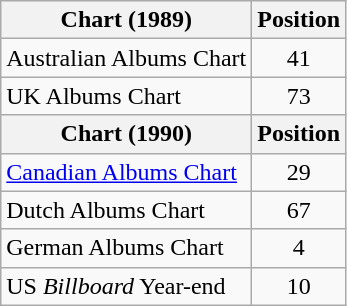<table class="wikitable sortable" style="text-align:center">
<tr>
<th>Chart (1989)</th>
<th>Position</th>
</tr>
<tr>
<td align="left">Australian Albums Chart</td>
<td>41</td>
</tr>
<tr>
<td align="left">UK Albums Chart</td>
<td>73</td>
</tr>
<tr>
<th>Chart (1990)</th>
<th>Position</th>
</tr>
<tr>
<td align="left"><a href='#'>Canadian Albums Chart</a></td>
<td>29</td>
</tr>
<tr>
<td align="left">Dutch Albums Chart</td>
<td>67</td>
</tr>
<tr>
<td align="left">German Albums Chart</td>
<td>4</td>
</tr>
<tr>
<td align="left">US <em>Billboard</em> Year-end</td>
<td>10</td>
</tr>
</table>
